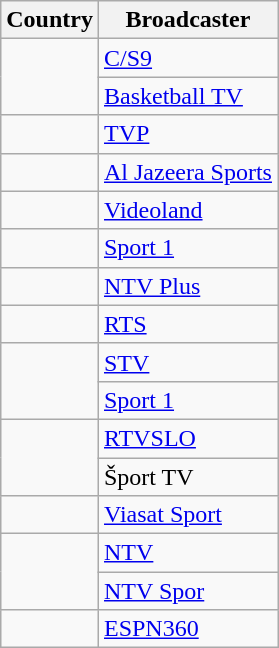<table class="wikitable">
<tr>
<th align=center>Country</th>
<th align=center>Broadcaster</th>
</tr>
<tr>
<td align=left rowspan="2"></td>
<td><a href='#'>C/S9</a></td>
</tr>
<tr>
<td><a href='#'>Basketball TV</a></td>
</tr>
<tr>
<td align=left></td>
<td><a href='#'>TVP</a></td>
</tr>
<tr>
<td align=left></td>
<td><a href='#'>Al Jazeera Sports</a></td>
</tr>
<tr>
<td align=left></td>
<td><a href='#'>Videoland</a></td>
</tr>
<tr>
<td align=left></td>
<td><a href='#'>Sport 1</a></td>
</tr>
<tr>
<td align=left></td>
<td><a href='#'>NTV Plus</a></td>
</tr>
<tr>
<td align=left></td>
<td><a href='#'>RTS</a></td>
</tr>
<tr>
<td align=left rowspan="2"></td>
<td><a href='#'>STV</a></td>
</tr>
<tr>
<td><a href='#'>Sport 1</a></td>
</tr>
<tr>
<td align=left rowspan="2"></td>
<td><a href='#'>RTVSLO</a></td>
</tr>
<tr>
<td>Šport TV</td>
</tr>
<tr>
<td align=left></td>
<td><a href='#'>Viasat Sport</a></td>
</tr>
<tr>
<td align=left rowspan="2"></td>
<td><a href='#'>NTV</a></td>
</tr>
<tr>
<td><a href='#'>NTV Spor</a></td>
</tr>
<tr>
<td align=left></td>
<td><a href='#'>ESPN360</a></td>
</tr>
</table>
